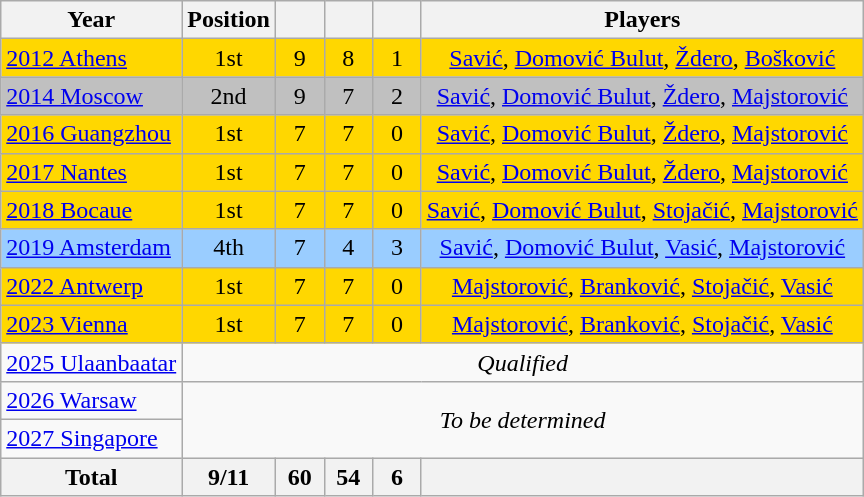<table class="wikitable" style="text-align: center;">
<tr>
<th>Year</th>
<th>Position</th>
<th width=25px></th>
<th width=25px></th>
<th width=25px></th>
<th>Players</th>
</tr>
<tr bgcolor="#FFD700">
<td style="text-align: left;"> <a href='#'>2012 Athens</a></td>
<td>1st </td>
<td>9</td>
<td>8</td>
<td>1</td>
<td><a href='#'>Savić</a>, <a href='#'>Domović Bulut</a>, <a href='#'>Ždero</a>, <a href='#'>Bošković</a></td>
</tr>
<tr bgcolor="silver">
<td style="text-align: left;"> <a href='#'>2014 Moscow</a></td>
<td>2nd </td>
<td>9</td>
<td>7</td>
<td>2</td>
<td><a href='#'>Savić</a>, <a href='#'>Domović Bulut</a>, <a href='#'>Ždero</a>, <a href='#'>Majstorović</a></td>
</tr>
<tr bgcolor="gold">
<td style="text-align: left;"> <a href='#'>2016 Guangzhou</a></td>
<td>1st </td>
<td>7</td>
<td>7</td>
<td>0</td>
<td><a href='#'>Savić</a>, <a href='#'>Domović Bulut</a>, <a href='#'>Ždero</a>, <a href='#'>Majstorović</a></td>
</tr>
<tr bgcolor="gold">
<td style="text-align: left;"> <a href='#'>2017 Nantes</a></td>
<td>1st </td>
<td>7</td>
<td>7</td>
<td>0</td>
<td><a href='#'>Savić</a>, <a href='#'>Domović Bulut</a>, <a href='#'>Ždero</a>, <a href='#'>Majstorović</a></td>
</tr>
<tr bgcolor="gold">
<td style="text-align: left;"> <a href='#'>2018 Bocaue</a></td>
<td>1st </td>
<td>7</td>
<td>7</td>
<td>0</td>
<td><a href='#'>Savić</a>, <a href='#'>Domović Bulut</a>, <a href='#'>Stojačić</a>, <a href='#'>Majstorović</a></td>
</tr>
<tr style="background:#9acdff;">
<td style="text-align: left;"> <a href='#'>2019 Amsterdam</a></td>
<td>4th</td>
<td>7</td>
<td>4</td>
<td>3</td>
<td><a href='#'>Savić</a>, <a href='#'>Domović Bulut</a>, <a href='#'>Vasić</a>, <a href='#'>Majstorović</a></td>
</tr>
<tr bgcolor="gold">
<td style="text-align: left;"> <a href='#'>2022 Antwerp</a></td>
<td>1st </td>
<td>7</td>
<td>7</td>
<td>0</td>
<td><a href='#'>Majstorović</a>, <a href='#'>Branković</a>, <a href='#'>Stojačić</a>, <a href='#'>Vasić</a></td>
</tr>
<tr bgcolor="gold">
<td style="text-align:left;"> <a href='#'>2023 Vienna</a></td>
<td>1st </td>
<td>7</td>
<td>7</td>
<td>0</td>
<td><a href='#'>Majstorović</a>, <a href='#'>Branković</a>, <a href='#'>Stojačić</a>, <a href='#'>Vasić</a></td>
</tr>
<tr>
<td style="text-align:left;"> <a href='#'>2025 Ulaanbaatar</a></td>
<td colspan=5><em>Qualified</em></td>
</tr>
<tr>
<td style="text-align:left;"> <a href='#'>2026 Warsaw</a></td>
<td colspan=5 rowspan=2><em>To be determined</em></td>
</tr>
<tr>
<td style="text-align:left;"> <a href='#'>2027 Singapore</a></td>
</tr>
<tr>
<th>Total</th>
<th>9/11</th>
<th>60</th>
<th>54</th>
<th>6</th>
<th></th>
</tr>
</table>
